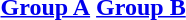<table>
<tr valign="top">
<th align="center"><a href='#'>Group A</a></th>
<th align="center"><a href='#'>Group B</a></th>
</tr>
<tr valign="top">
<td align="left"></td>
<td align="left"></td>
</tr>
</table>
